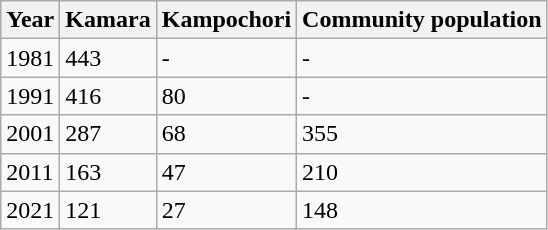<table class="wikitable">
<tr>
<th>Year</th>
<th>Kamara</th>
<th>Kampochori</th>
<th>Community population</th>
</tr>
<tr>
<td>1981</td>
<td>443</td>
<td>-</td>
<td>-</td>
</tr>
<tr>
<td>1991</td>
<td>416</td>
<td>80</td>
<td>-</td>
</tr>
<tr>
<td>2001</td>
<td>287</td>
<td>68</td>
<td>355</td>
</tr>
<tr>
<td>2011</td>
<td>163</td>
<td>47</td>
<td>210</td>
</tr>
<tr>
<td>2021</td>
<td>121</td>
<td>27</td>
<td>148</td>
</tr>
</table>
